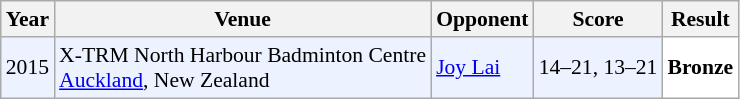<table class="sortable wikitable" style="font-size: 90%;">
<tr>
<th>Year</th>
<th>Venue</th>
<th>Opponent</th>
<th>Score</th>
<th>Result</th>
</tr>
<tr style="background:#ECF2FF">
<td align="center">2015</td>
<td align="left">X-TRM North Harbour Badminton Centre<br><a href='#'>Auckland</a>, New Zealand</td>
<td align="left"> <a href='#'>Joy Lai</a></td>
<td align="left">14–21, 13–21</td>
<td style="text-align:left; background:white"> <strong>Bronze</strong></td>
</tr>
</table>
